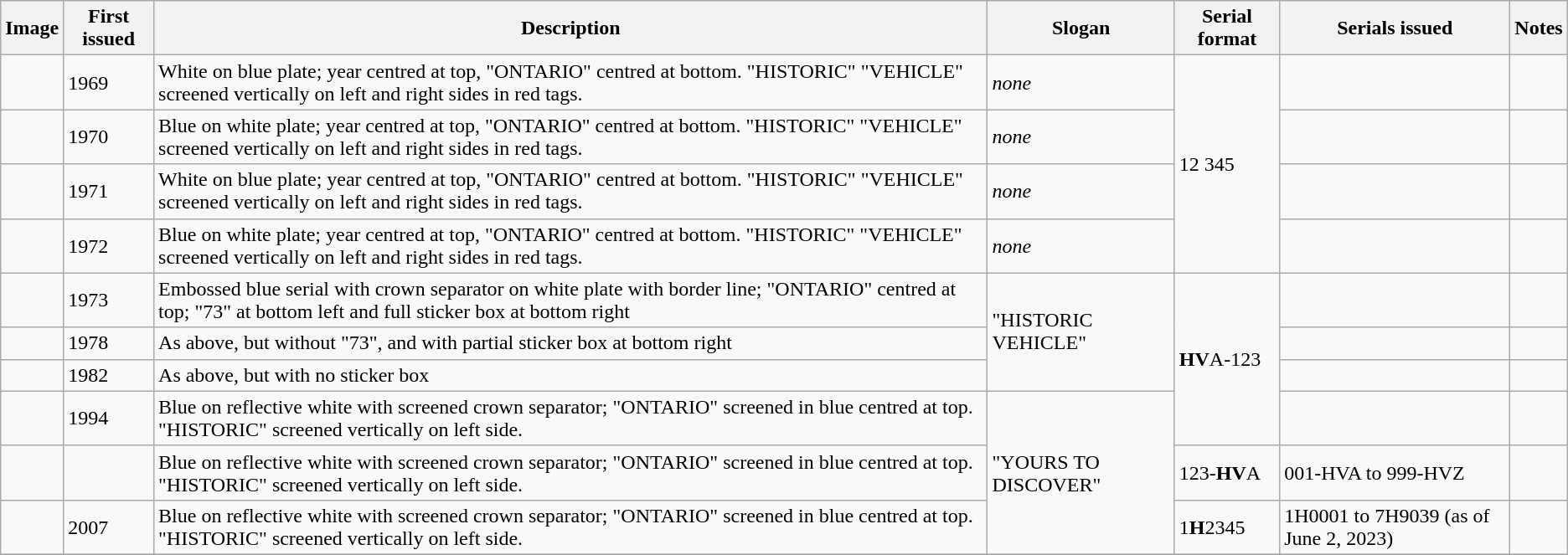<table class="wikitable">
<tr>
<th>Image</th>
<th>First issued</th>
<th>Description</th>
<th>Slogan</th>
<th>Serial format</th>
<th>Serials issued</th>
<th>Notes</th>
</tr>
<tr>
<td></td>
<td>1969</td>
<td>White on blue plate; year centred at top, "ONTARIO" centred at bottom. "HISTORIC" "VEHICLE" screened vertically on left and right sides in red tags.</td>
<td><em>none</em></td>
<td rowspan=4>12 345</td>
<td></td>
<td></td>
</tr>
<tr>
<td></td>
<td>1970</td>
<td>Blue on white plate; year centred at top, "ONTARIO" centred at bottom. "HISTORIC" "VEHICLE" screened vertically on left and right sides in red tags.</td>
<td><em>none</em></td>
<td></td>
<td></td>
</tr>
<tr>
<td></td>
<td>1971</td>
<td>White on blue plate; year centred at top, "ONTARIO" centred at bottom. "HISTORIC" "VEHICLE" screened vertically on left and right sides in red tags.</td>
<td><em>none</em></td>
<td></td>
<td></td>
</tr>
<tr>
<td></td>
<td>1972</td>
<td>Blue on white plate; year centred at top, "ONTARIO" centred at bottom. "HISTORIC" "VEHICLE" screened vertically on left and right sides in red tags.</td>
<td><em>none</em></td>
<td></td>
<td></td>
</tr>
<tr>
<td></td>
<td>1973</td>
<td>Embossed blue serial with crown separator on white plate with border line; "ONTARIO" centred at top; "73" at bottom left and full sticker box at bottom right</td>
<td rowspan=3>"HISTORIC VEHICLE"</td>
<td rowspan=4><strong>HV</strong>A-123</td>
<td></td>
<td></td>
</tr>
<tr>
<td></td>
<td>1978</td>
<td>As above, but without "73", and with partial sticker box at bottom right</td>
<td></td>
<td></td>
</tr>
<tr>
<td></td>
<td>1982</td>
<td>As above, but with no sticker box</td>
<td></td>
<td></td>
</tr>
<tr>
<td></td>
<td>1994</td>
<td>Blue on reflective white with screened crown separator; "ONTARIO" screened in blue centred at top. "HISTORIC" screened vertically on left side.</td>
<td rowspan=3>"YOURS TO DISCOVER"</td>
<td></td>
<td></td>
</tr>
<tr>
<td></td>
<td></td>
<td>Blue on reflective white with screened crown separator; "ONTARIO" screened in blue centred at top. "HISTORIC" screened vertically on left side.</td>
<td>123-<strong>HV</strong>A</td>
<td>001-HVA to 999-HVZ</td>
<td></td>
</tr>
<tr>
<td></td>
<td>2007</td>
<td>Blue on reflective white with screened crown separator; "ONTARIO" screened in blue centred at top. "HISTORIC" screened vertically on left side.</td>
<td>1<strong>H</strong>2345</td>
<td>1H0001 to 7H9039 (as of June 2, 2023)</td>
<td></td>
</tr>
<tr>
</tr>
</table>
